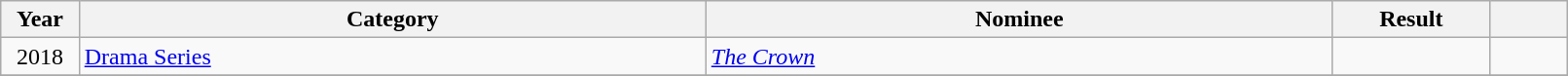<table class="wikitable" style="width:85%;">
<tr>
<th width=5%>Year</th>
<th style="width:40%;">Category</th>
<th style="width:40%;">Nominee</th>
<th style="width:10%;">Result</th>
<th width=5%></th>
</tr>
<tr>
<td style="text-align: center;" rowspan="1">2018</td>
<td><a href='#'>Drama Series</a></td>
<td><em><a href='#'>The Crown</a></em></td>
<td></td>
<td></td>
</tr>
<tr>
</tr>
</table>
